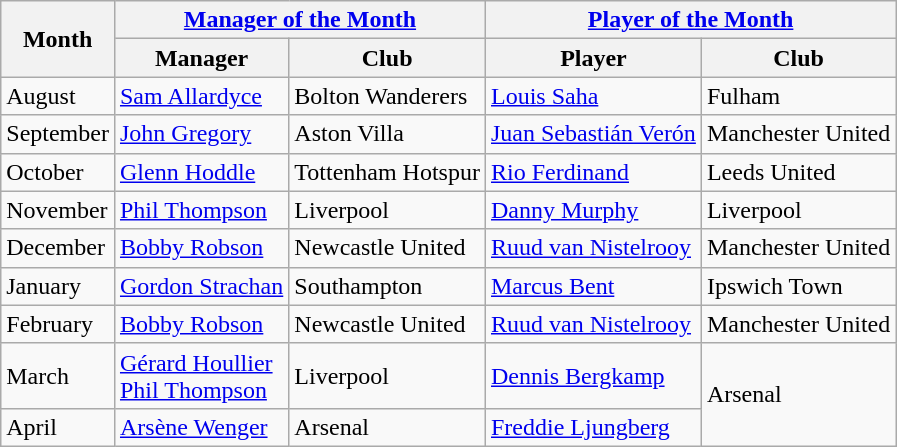<table class="wikitable">
<tr>
<th rowspan="2">Month</th>
<th colspan="2"><a href='#'>Manager of the Month</a></th>
<th colspan="2"><a href='#'>Player of the Month</a></th>
</tr>
<tr>
<th>Manager</th>
<th>Club</th>
<th>Player</th>
<th>Club</th>
</tr>
<tr>
<td>August</td>
<td> <a href='#'>Sam Allardyce</a></td>
<td>Bolton Wanderers</td>
<td> <a href='#'>Louis Saha</a></td>
<td>Fulham</td>
</tr>
<tr>
<td>September</td>
<td> <a href='#'>John Gregory</a></td>
<td>Aston Villa</td>
<td> <a href='#'>Juan Sebastián Verón</a></td>
<td>Manchester United</td>
</tr>
<tr>
<td>October</td>
<td> <a href='#'>Glenn Hoddle</a></td>
<td>Tottenham Hotspur</td>
<td> <a href='#'>Rio Ferdinand</a></td>
<td>Leeds United</td>
</tr>
<tr>
<td>November</td>
<td> <a href='#'>Phil Thompson</a></td>
<td>Liverpool</td>
<td> <a href='#'>Danny Murphy</a></td>
<td>Liverpool</td>
</tr>
<tr>
<td>December</td>
<td> <a href='#'>Bobby Robson</a></td>
<td>Newcastle United</td>
<td> <a href='#'>Ruud van Nistelrooy</a></td>
<td>Manchester United</td>
</tr>
<tr>
<td>January</td>
<td> <a href='#'>Gordon Strachan</a></td>
<td>Southampton</td>
<td> <a href='#'>Marcus Bent</a></td>
<td>Ipswich Town</td>
</tr>
<tr>
<td>February</td>
<td> <a href='#'>Bobby Robson</a></td>
<td>Newcastle United</td>
<td> <a href='#'>Ruud van Nistelrooy</a></td>
<td>Manchester United</td>
</tr>
<tr>
<td>March</td>
<td> <a href='#'>Gérard Houllier</a><br> <a href='#'>Phil Thompson</a></td>
<td>Liverpool</td>
<td> <a href='#'>Dennis Bergkamp</a></td>
<td rowspan="2">Arsenal</td>
</tr>
<tr>
<td>April</td>
<td> <a href='#'>Arsène Wenger</a></td>
<td>Arsenal</td>
<td> <a href='#'>Freddie Ljungberg</a></td>
</tr>
</table>
